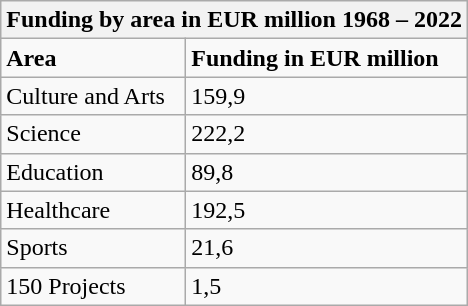<table class="wikitable">
<tr>
<th colspan="2">Funding by area in EUR million 1968 – 2022</th>
</tr>
<tr>
<td><strong>Area</strong></td>
<td><strong>Funding in EUR million</strong></td>
</tr>
<tr>
<td>Culture and Arts</td>
<td>159,9</td>
</tr>
<tr>
<td>Science</td>
<td>222,2</td>
</tr>
<tr>
<td>Education</td>
<td>89,8</td>
</tr>
<tr>
<td>Healthcare</td>
<td>192,5</td>
</tr>
<tr>
<td>Sports</td>
<td>21,6</td>
</tr>
<tr>
<td>150 Projects</td>
<td>1,5</td>
</tr>
</table>
